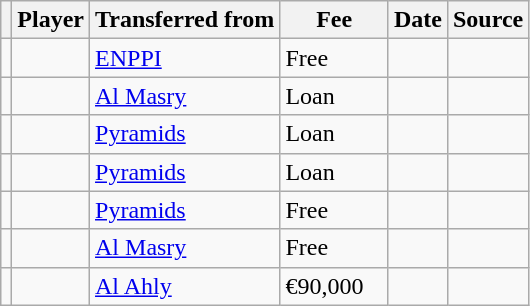<table class="wikitable plainrowheaders sortable">
<tr>
<th></th>
<th scope="col">Player</th>
<th>Transferred from</th>
<th style="width: 65px;">Fee</th>
<th scope="col">Date</th>
<th scope="col">Source</th>
</tr>
<tr>
<td align="center"></td>
<td></td>
<td> <a href='#'>ENPPI</a></td>
<td>Free</td>
<td></td>
<td></td>
</tr>
<tr>
<td align="center"></td>
<td></td>
<td> <a href='#'>Al Masry</a></td>
<td>Loan</td>
<td></td>
<td></td>
</tr>
<tr>
<td align="center"></td>
<td></td>
<td> <a href='#'>Pyramids</a></td>
<td>Loan</td>
<td></td>
<td></td>
</tr>
<tr>
<td align="center"></td>
<td></td>
<td> <a href='#'>Pyramids</a></td>
<td>Loan</td>
<td></td>
<td></td>
</tr>
<tr>
<td align="center"></td>
<td></td>
<td> <a href='#'>Pyramids</a></td>
<td>Free</td>
<td></td>
<td></td>
</tr>
<tr>
<td align="center"></td>
<td></td>
<td> <a href='#'>Al Masry</a></td>
<td>Free</td>
<td></td>
<td></td>
</tr>
<tr>
<td align="center"></td>
<td></td>
<td> <a href='#'>Al Ahly</a></td>
<td>€90,000</td>
<td></td>
<td></td>
</tr>
</table>
